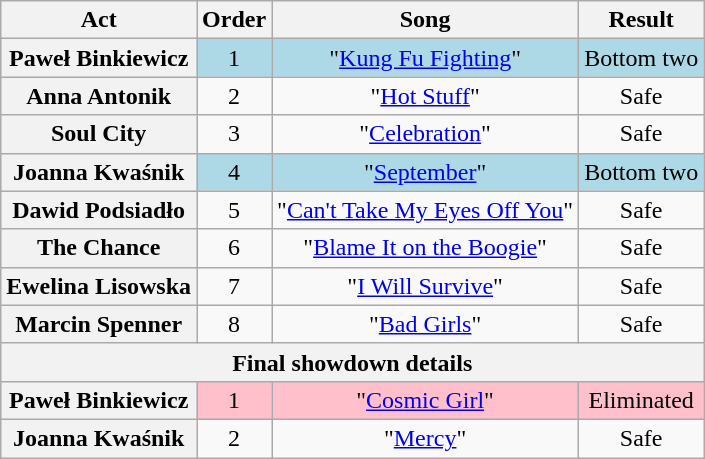<table class="wikitable plainrowheaders" style="text-align:center;">
<tr>
<th scope="col">Act</th>
<th scope="col">Order</th>
<th scope="col">Song</th>
<th scope="col">Result</th>
</tr>
<tr bgcolor="lightblue">
<th scope="row">Paweł Binkiewicz</th>
<td>1</td>
<td>"<a href='#'>Kung Fu Fighting</a>"</td>
<td>Bottom two</td>
</tr>
<tr>
<th scope="row">Anna Antonik</th>
<td>2</td>
<td>"<a href='#'>Hot Stuff</a>"</td>
<td>Safe</td>
</tr>
<tr>
<th scope="row">Soul City</th>
<td>3</td>
<td>"<a href='#'>Celebration</a>"</td>
<td>Safe</td>
</tr>
<tr bgcolor="lightblue">
<th scope="row">Joanna Kwaśnik</th>
<td>4</td>
<td>"<a href='#'>September</a>"</td>
<td>Bottom two</td>
</tr>
<tr>
<th scope="row">Dawid Podsiadło</th>
<td>5</td>
<td>"<a href='#'>Can't Take My Eyes Off You</a>"</td>
<td>Safe</td>
</tr>
<tr>
<th scope="row">The Chance</th>
<td>6</td>
<td>"<a href='#'>Blame It on the Boogie</a>"</td>
<td>Safe</td>
</tr>
<tr>
<th scope="row">Ewelina Lisowska</th>
<td>7</td>
<td>"<a href='#'>I Will Survive</a>"</td>
<td>Safe</td>
</tr>
<tr>
<th scope="row">Marcin Spenner</th>
<td>8</td>
<td>"<a href='#'>Bad Girls</a>"</td>
<td>Safe</td>
</tr>
<tr>
<th colspan="4">Final showdown details</th>
</tr>
<tr style="background:pink;">
<th scope="row">Paweł Binkiewicz</th>
<td>1</td>
<td>"<a href='#'>Cosmic Girl</a>"</td>
<td>Eliminated</td>
</tr>
<tr>
<th scope="row">Joanna Kwaśnik</th>
<td>2</td>
<td>"<a href='#'>Mercy</a>"</td>
<td>Safe</td>
</tr>
</table>
